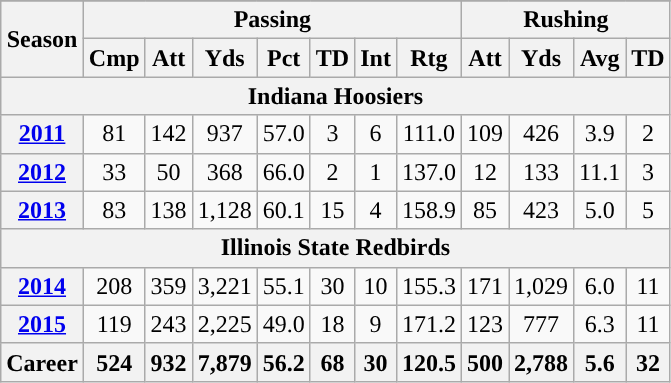<table class=wikitable style="text-align:center;">
<tr>
</tr>
<tr>
<th rowspan="2">Season</th>
<th colspan="7">Passing</th>
<th colspan="4">Rushing</th>
</tr>
<tr>
<th>Cmp</th>
<th>Att</th>
<th>Yds</th>
<th>Pct</th>
<th>TD</th>
<th>Int</th>
<th>Rtg</th>
<th>Att</th>
<th>Yds</th>
<th>Avg</th>
<th>TD</th>
</tr>
<tr>
<th colspan="12">Indiana Hoosiers</th>
</tr>
<tr>
<th><a href='#'>2011</a></th>
<td>81</td>
<td>142</td>
<td>937</td>
<td>57.0</td>
<td>3</td>
<td>6</td>
<td>111.0</td>
<td>109</td>
<td>426</td>
<td>3.9</td>
<td>2</td>
</tr>
<tr>
<th><a href='#'>2012</a></th>
<td>33</td>
<td>50</td>
<td>368</td>
<td>66.0</td>
<td>2</td>
<td>1</td>
<td>137.0</td>
<td>12</td>
<td>133</td>
<td>11.1</td>
<td>3</td>
</tr>
<tr>
<th><a href='#'>2013</a></th>
<td>83</td>
<td>138</td>
<td>1,128</td>
<td>60.1</td>
<td>15</td>
<td>4</td>
<td>158.9</td>
<td>85</td>
<td>423</td>
<td>5.0</td>
<td>5</td>
</tr>
<tr>
<th colspan="12">Illinois State Redbirds</th>
</tr>
<tr>
<th><a href='#'>2014</a></th>
<td>208</td>
<td>359</td>
<td>3,221</td>
<td>55.1</td>
<td>30</td>
<td>10</td>
<td>155.3</td>
<td>171</td>
<td>1,029</td>
<td>6.0</td>
<td>11</td>
</tr>
<tr>
<th><a href='#'>2015</a></th>
<td>119</td>
<td>243</td>
<td>2,225</td>
<td>49.0</td>
<td>18</td>
<td>9</td>
<td>171.2</td>
<td>123</td>
<td>777</td>
<td>6.3</td>
<td>11</td>
</tr>
<tr>
<th>Career</th>
<th>524</th>
<th>932</th>
<th>7,879</th>
<th>56.2</th>
<th>68</th>
<th>30</th>
<th>120.5</th>
<th>500</th>
<th>2,788</th>
<th>5.6</th>
<th>32</th>
</tr>
</table>
